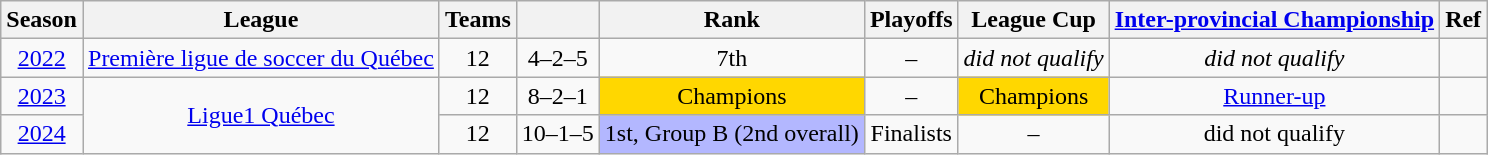<table class="wikitable" style="text-align: center;">
<tr>
<th>Season</th>
<th>League</th>
<th>Teams</th>
<th></th>
<th>Rank</th>
<th>Playoffs</th>
<th>League Cup</th>
<th><a href='#'>Inter-provincial Championship</a></th>
<th>Ref</th>
</tr>
<tr>
<td><a href='#'>2022</a></td>
<td><a href='#'>Première ligue de soccer du Québec</a></td>
<td>12</td>
<td>4–2–5</td>
<td>7th</td>
<td>–</td>
<td><em>did not qualify</em></td>
<td><em>did not qualify</em></td>
<td></td>
</tr>
<tr>
<td><a href='#'>2023</a></td>
<td rowspan=2><a href='#'>Ligue1 Québec</a></td>
<td>12</td>
<td>8–2–1</td>
<td style="background:gold;">Champions</td>
<td>–</td>
<td style="background:gold;">Champions</td>
<td><a href='#'>Runner-up</a></td>
<td></td>
</tr>
<tr>
<td><a href='#'>2024</a></td>
<td>12</td>
<td>10–1–5</td>
<td bgcolor="B3B7FF">1st, Group B (2nd overall)</td>
<td>Finalists</td>
<td>–</td>
<td>did not qualify</td>
<td></td>
</tr>
</table>
